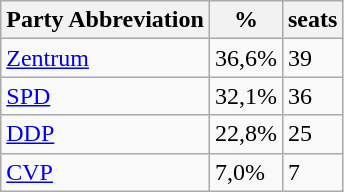<table class="wikitable">
<tr>
<th>Party Abbreviation</th>
<th>%</th>
<th>seats</th>
</tr>
<tr>
<td><a href='#'>Zentrum</a></td>
<td>36,6%</td>
<td>39</td>
</tr>
<tr>
<td><a href='#'>SPD</a></td>
<td>32,1%</td>
<td>36</td>
</tr>
<tr>
<td><a href='#'>DDP</a></td>
<td>22,8%</td>
<td>25</td>
</tr>
<tr>
<td><a href='#'>CVP</a></td>
<td>7,0%</td>
<td>7</td>
</tr>
</table>
